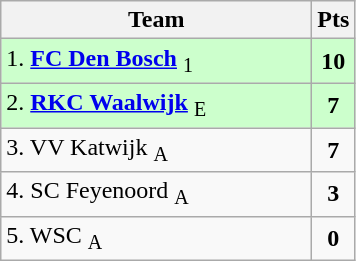<table class="wikitable" style="text-align:center; float:left; margin-right:1em;">
<tr>
<th style="width:200px">Team</th>
<th width=20>Pts</th>
</tr>
<tr bgcolor=ccffcc>
<td align=left>1. <strong><a href='#'>FC Den Bosch</a></strong> <sub>1</sub></td>
<td><strong>10</strong></td>
</tr>
<tr bgcolor=ccffcc>
<td align=left>2. <strong><a href='#'>RKC Waalwijk</a></strong> <sub>E</sub></td>
<td><strong>7</strong></td>
</tr>
<tr>
<td align=left>3. VV Katwijk <sub>A</sub></td>
<td><strong>7</strong></td>
</tr>
<tr>
<td align=left>4. SC Feyenoord <sub>A</sub></td>
<td><strong>3</strong></td>
</tr>
<tr>
<td align=left>5. WSC <sub>A</sub></td>
<td><strong>0</strong></td>
</tr>
</table>
